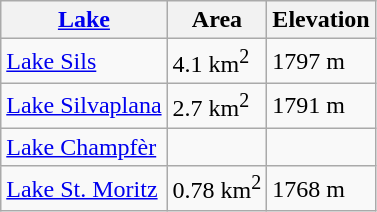<table class="wikitable sortable">
<tr>
<th><a href='#'>Lake</a></th>
<th>Area</th>
<th>Elevation</th>
</tr>
<tr>
<td><a href='#'>Lake Sils</a></td>
<td>4.1 km<sup>2</sup></td>
<td>1797 m</td>
</tr>
<tr>
<td><a href='#'>Lake Silvaplana</a></td>
<td>2.7 km<sup>2</sup></td>
<td>1791 m</td>
</tr>
<tr>
<td><a href='#'>Lake Champfèr</a></td>
<td></td>
<td></td>
</tr>
<tr>
<td><a href='#'>Lake St. Moritz</a></td>
<td>0.78 km<sup>2</sup></td>
<td>1768 m</td>
</tr>
</table>
